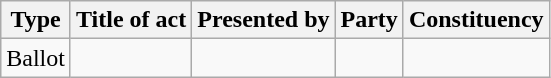<table class="wikitable">
<tr>
<th>Type</th>
<th>Title of act</th>
<th>Presented by</th>
<th>Party</th>
<th>Constituency</th>
</tr>
<tr |->
<td>Ballot</td>
<td></td>
<td></td>
<td></td>
<td></td>
</tr>
</table>
